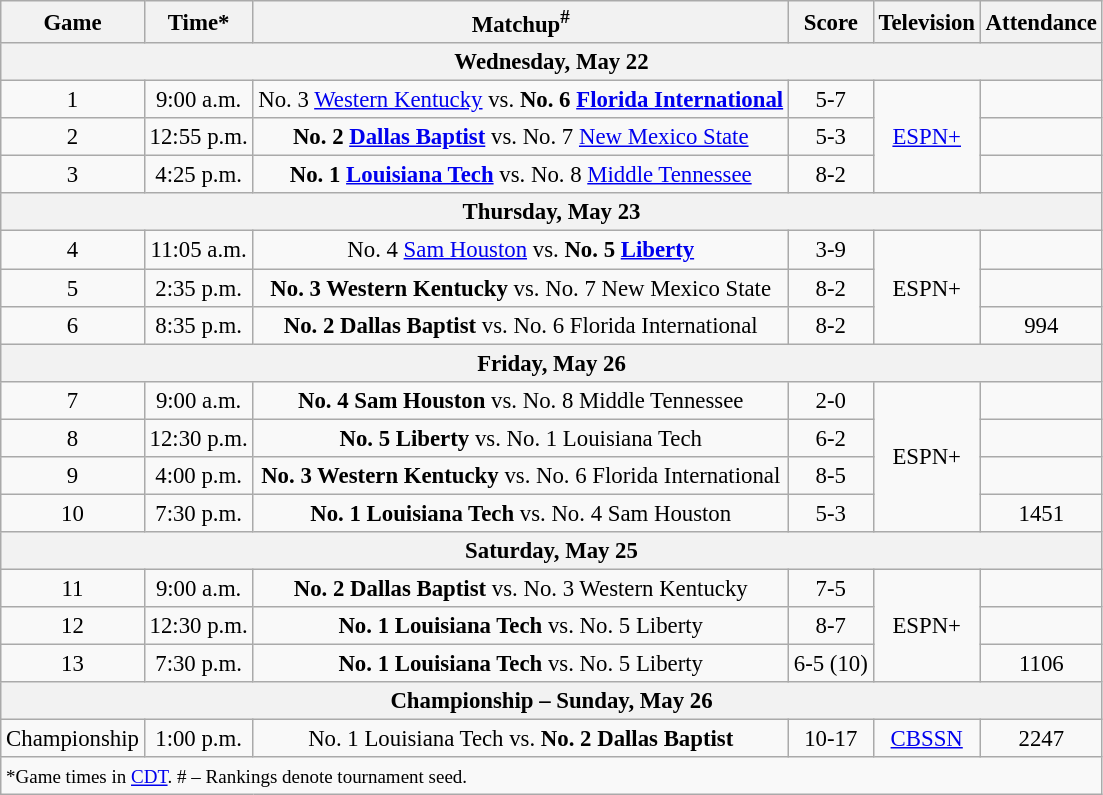<table class="wikitable" style="font-size: 95%">
<tr align="center">
<th>Game</th>
<th>Time*</th>
<th>Matchup<sup>#</sup></th>
<th>Score</th>
<th>Television</th>
<th>Attendance</th>
</tr>
<tr>
<th colspan=6>Wednesday, May 22</th>
</tr>
<tr>
<td style="text-align:center;">1</td>
<td style="text-align:center;">9:00 a.m.</td>
<td style="text-align:center;">No. 3 <a href='#'>Western Kentucky</a> vs. <strong>No. 6 <a href='#'>Florida International</a></strong></td>
<td style="text-align:center;">5-7</td>
<td rowspan=3 style="text-align:center;"><a href='#'>ESPN+</a></td>
<td style="text-align:center;"></td>
</tr>
<tr>
<td style="text-align:center;">2</td>
<td style="text-align:center;">12:55 p.m.</td>
<td style="text-align:center;"><strong>No. 2 <a href='#'>Dallas Baptist</a></strong> vs. No. 7 <a href='#'>New Mexico State</a></td>
<td style="text-align:center;">5-3</td>
<td style="text-align:center;"></td>
</tr>
<tr>
<td style="text-align:center;">3</td>
<td style="text-align:center;">4:25 p.m.</td>
<td style="text-align:center;"><strong>No. 1 <a href='#'>Louisiana Tech</a></strong> vs. No. 8 <a href='#'>Middle Tennessee</a></td>
<td style="text-align:center;">8-2</td>
<td style="text-align:center;"></td>
</tr>
<tr>
<th colspan=6>Thursday, May 23</th>
</tr>
<tr>
<td style="text-align:center;">4</td>
<td style="text-align:center;">11:05 a.m.</td>
<td style="text-align:center;">No. 4 <a href='#'>Sam Houston</a> vs. <strong>No. 5 <a href='#'>Liberty</a></strong></td>
<td style="text-align:center;">3-9</td>
<td rowspan=3 style="text-align:center;">ESPN+</td>
<td style="text-align:center;"></td>
</tr>
<tr>
<td style="text-align:center;">5</td>
<td style="text-align:center;">2:35 p.m.</td>
<td style="text-align:center;"><strong>No. 3 Western Kentucky</strong> vs. No. 7 New Mexico State</td>
<td style="text-align:center;">8-2</td>
<td style="text-align:center;"></td>
</tr>
<tr>
<td style="text-align:center;">6</td>
<td style="text-align:center;">8:35 p.m.</td>
<td style="text-align:center;"><strong>No. 2 Dallas Baptist</strong> vs. No. 6 Florida International</td>
<td style="text-align:center;">8-2</td>
<td style="text-align:center;">994</td>
</tr>
<tr>
<th colspan=6>Friday, May 26</th>
</tr>
<tr>
<td style="text-align:center;">7</td>
<td style="text-align:center;">9:00 a.m.</td>
<td style="text-align:center;"><strong>No. 4 Sam Houston</strong> vs. No. 8 Middle Tennessee</td>
<td style="text-align:center;">2-0</td>
<td rowspan=4 style="text-align:center;">ESPN+</td>
<td style="text-align:center;"></td>
</tr>
<tr>
<td style="text-align:center;">8</td>
<td style="text-align:center;">12:30 p.m.</td>
<td style="text-align:center;"><strong>No. 5 Liberty</strong> vs. No. 1 Louisiana Tech</td>
<td style="text-align:center;">6-2</td>
<td style="text-align:center;"></td>
</tr>
<tr>
<td style="text-align:center;">9</td>
<td style="text-align:center;">4:00 p.m.</td>
<td style="text-align:center;"><strong>No. 3 Western Kentucky</strong> vs. No. 6 Florida International</td>
<td style="text-align:center;">8-5</td>
<td style="text-align:center;"></td>
</tr>
<tr>
<td style="text-align:center;">10</td>
<td style="text-align:center;">7:30 p.m.</td>
<td style="text-align:center;"><strong>No. 1 Louisiana Tech</strong> vs. No. 4 Sam Houston</td>
<td style="text-align:center;">5-3</td>
<td style="text-align:center;">1451</td>
</tr>
<tr>
<th colspan=6>Saturday, May 25</th>
</tr>
<tr>
<td style="text-align:center;">11</td>
<td style="text-align:center;">9:00 a.m.</td>
<td style="text-align:center;"><strong>No. 2 Dallas Baptist</strong> vs. No. 3 Western Kentucky</td>
<td style="text-align:center;">7-5</td>
<td rowspan=3 style="text-align:center;">ESPN+</td>
<td style="text-align:center;"></td>
</tr>
<tr>
<td style="text-align:center;">12</td>
<td style="text-align:center;">12:30 p.m.</td>
<td style="text-align:center;"><strong>No. 1 Louisiana Tech</strong> vs. No. 5 Liberty</td>
<td style="text-align:center;">8-7</td>
<td style="text-align:center;"></td>
</tr>
<tr>
<td style="text-align:center;">13</td>
<td style="text-align:center;">7:30 p.m.</td>
<td style="text-align:center;"><strong>No. 1 Louisiana Tech</strong> vs. No. 5 Liberty</td>
<td style="text-align:center;">6-5 (10)</td>
<td style="text-align:center;">1106</td>
</tr>
<tr>
<th colspan=6>Championship – Sunday, May 26</th>
</tr>
<tr>
<td style="text-align:center;">Championship</td>
<td style="text-align:center;">1:00 p.m.</td>
<td style="text-align:center;">No. 1 Louisiana Tech vs. <strong>No. 2 Dallas Baptist</strong></td>
<td style="text-align:center;">10-17</td>
<td style="text-align:center;"><a href='#'>CBSSN</a></td>
<td style="text-align:center;">2247</td>
</tr>
<tr>
<td colspan=7><small>*Game times in <a href='#'>CDT</a>. # – Rankings denote tournament seed.</small></td>
</tr>
</table>
